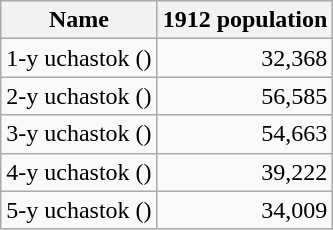<table class="wikitable sortable">
<tr>
<th>Name</th>
<th>1912 population</th>
</tr>
<tr>
<td>1-y uchastok ()</td>
<td align="right">32,368</td>
</tr>
<tr>
<td>2-y uchastok ()</td>
<td align="right">56,585</td>
</tr>
<tr>
<td>3-y uchastok ()</td>
<td align="right">54,663</td>
</tr>
<tr>
<td>4-y uchastok ()</td>
<td align="right">39,222</td>
</tr>
<tr>
<td>5-y uchastok ()</td>
<td align="right">34,009</td>
</tr>
</table>
